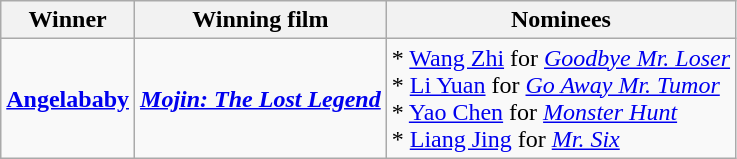<table class="wikitable">
<tr>
<th>Winner</th>
<th>Winning film</th>
<th>Nominees</th>
</tr>
<tr>
<td><strong><a href='#'>Angelababy</a></strong></td>
<td><strong><em><a href='#'>Mojin: The Lost Legend</a></em></strong></td>
<td>* <a href='#'>Wang Zhi</a> for <em><a href='#'>Goodbye Mr. Loser</a></em><br> * <a href='#'>Li Yuan</a> for <em><a href='#'>Go Away Mr. Tumor</a></em><br> * <a href='#'>Yao Chen</a> for <em><a href='#'>Monster Hunt</a></em><br> * <a href='#'>Liang Jing</a> for <em><a href='#'>Mr. Six</a></em></td>
</tr>
</table>
